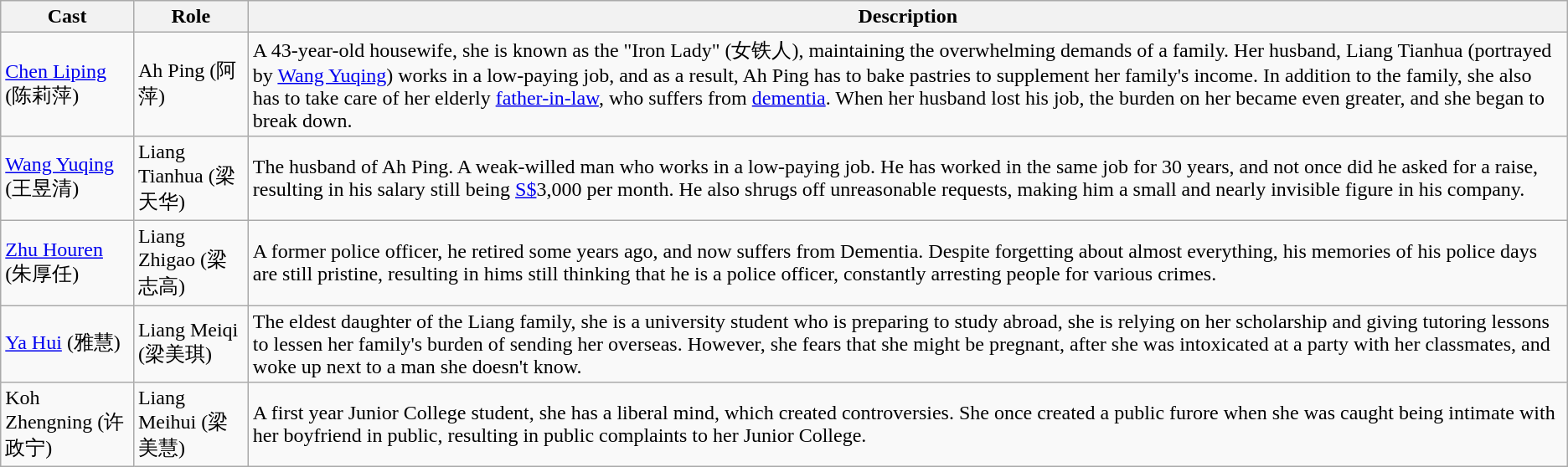<table class="wikitable">
<tr>
<th>Cast</th>
<th>Role</th>
<th>Description</th>
</tr>
<tr>
<td><a href='#'>Chen Liping</a> (陈莉萍)</td>
<td>Ah Ping (阿萍)</td>
<td>A 43-year-old housewife, she is known as the "Iron Lady" (女铁人), maintaining the overwhelming demands of a family. Her husband, Liang Tianhua (portrayed by <a href='#'>Wang Yuqing</a>) works in a low-paying job, and as a result, Ah Ping has to bake pastries to supplement her family's income. In addition to the family, she also has to take care of her elderly <a href='#'>father-in-law</a>, who suffers from <a href='#'>dementia</a>. When her husband lost his job, the burden on her became even greater, and she began to break down.</td>
</tr>
<tr>
<td><a href='#'>Wang Yuqing</a> (王昱清)</td>
<td>Liang Tianhua (梁天华)</td>
<td>The husband of Ah Ping. A weak-willed man who works in a low-paying job. He has worked in the same job for 30 years, and not once did he asked for a raise, resulting in his salary still being <a href='#'>S$</a>3,000 per month. He also shrugs off unreasonable requests, making him a small and nearly invisible figure in his company.</td>
</tr>
<tr>
<td><a href='#'>Zhu Houren</a> (朱厚任)</td>
<td>Liang Zhigao (梁志高)</td>
<td>A former police officer, he retired some years ago, and now suffers from Dementia. Despite forgetting about almost everything, his memories of his police days are still pristine, resulting in hims still thinking that he is a police officer, constantly arresting people for various crimes.</td>
</tr>
<tr>
<td><a href='#'>Ya Hui</a> (雅慧)</td>
<td>Liang Meiqi (梁美琪)</td>
<td>The eldest daughter of the Liang family, she is a university student who is preparing to study abroad, she is relying on her scholarship and giving tutoring lessons to lessen her family's burden of sending her overseas. However, she fears that she might be pregnant, after she was intoxicated at a party with her classmates, and woke up next to a man she doesn't know.</td>
</tr>
<tr>
<td>Koh Zhengning (许政宁)</td>
<td>Liang Meihui (梁美慧)</td>
<td>A first year Junior College student, she has a liberal mind, which created controversies. She once created a public furore when she was caught being intimate with her boyfriend in public, resulting in public complaints to her Junior College.</td>
</tr>
</table>
